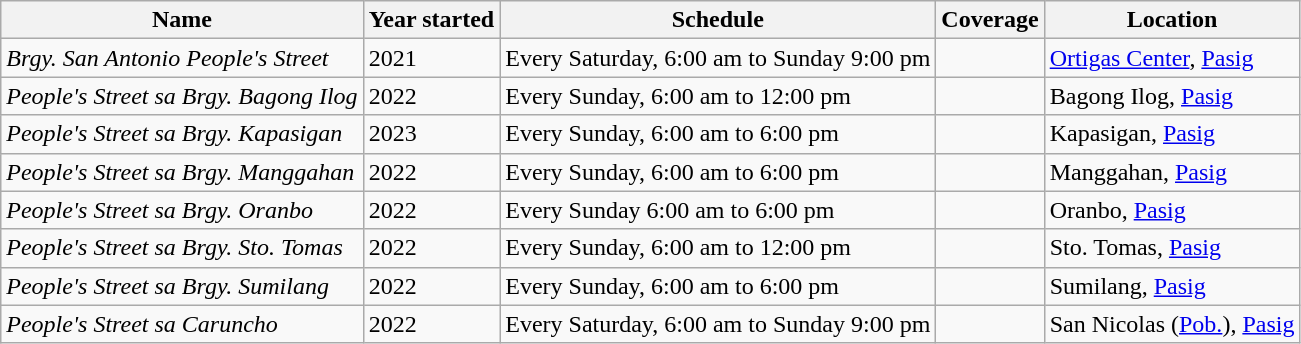<table class="wikitable sortable">
<tr>
<th>Name</th>
<th>Year started</th>
<th class="unsortable">Schedule</th>
<th class="unsortable">Coverage</th>
<th>Location</th>
</tr>
<tr>
<td><em>Brgy. San Antonio People's Street</em></td>
<td>2021</td>
<td>Every Saturday, 6:00 am to Sunday 9:00 pm</td>
<td></td>
<td data-sort-value="Pasig, Ortigas Center"><a href='#'>Ortigas Center</a>, <a href='#'>Pasig</a></td>
</tr>
<tr>
<td><em>People's Street sa Brgy. Bagong Ilog</em></td>
<td>2022</td>
<td>Every Sunday, 6:00 am to 12:00 pm</td>
<td></td>
<td data-sort-value="Pasig, Bagong Ilog">Bagong Ilog, <a href='#'>Pasig</a></td>
</tr>
<tr>
<td><em>People's Street sa Brgy. Kapasigan</em></td>
<td>2023</td>
<td>Every Sunday, 6:00 am to 6:00 pm</td>
<td></td>
<td data-sort-value="Pasig, Kapasigan">Kapasigan, <a href='#'>Pasig</a></td>
</tr>
<tr>
<td><em>People's Street sa Brgy. Manggahan</em></td>
<td>2022</td>
<td>Every Sunday, 6:00 am to 6:00 pm</td>
<td></td>
<td data-sort-value="Pasig, Manggahan">Manggahan, <a href='#'>Pasig</a></td>
</tr>
<tr>
<td><em>People's Street sa Brgy. Oranbo</em></td>
<td>2022</td>
<td>Every Sunday 6:00 am to 6:00 pm</td>
<td></td>
<td data-sort-value="Pasig, Oranbo">Oranbo, <a href='#'>Pasig</a></td>
</tr>
<tr>
<td><em>People's Street sa Brgy. Sto. Tomas</em></td>
<td>2022</td>
<td>Every Sunday, 6:00 am to 12:00 pm</td>
<td></td>
<td data-sort-value="Pasig, Sto. Tomas">Sto. Tomas, <a href='#'>Pasig</a></td>
</tr>
<tr>
<td><em>People's Street sa Brgy. Sumilang</em></td>
<td>2022</td>
<td>Every Sunday, 6:00 am to 6:00 pm</td>
<td></td>
<td data-sort-value="Pasig, Sumilang">Sumilang, <a href='#'>Pasig</a></td>
</tr>
<tr>
<td><em>People's Street sa Caruncho</em></td>
<td>2022</td>
<td>Every Saturday, 6:00 am to Sunday 9:00 pm</td>
<td></td>
<td data-sort-value="Pasig, San Nicolas">San Nicolas (<a href='#'>Pob.</a>), <a href='#'>Pasig</a></td>
</tr>
</table>
